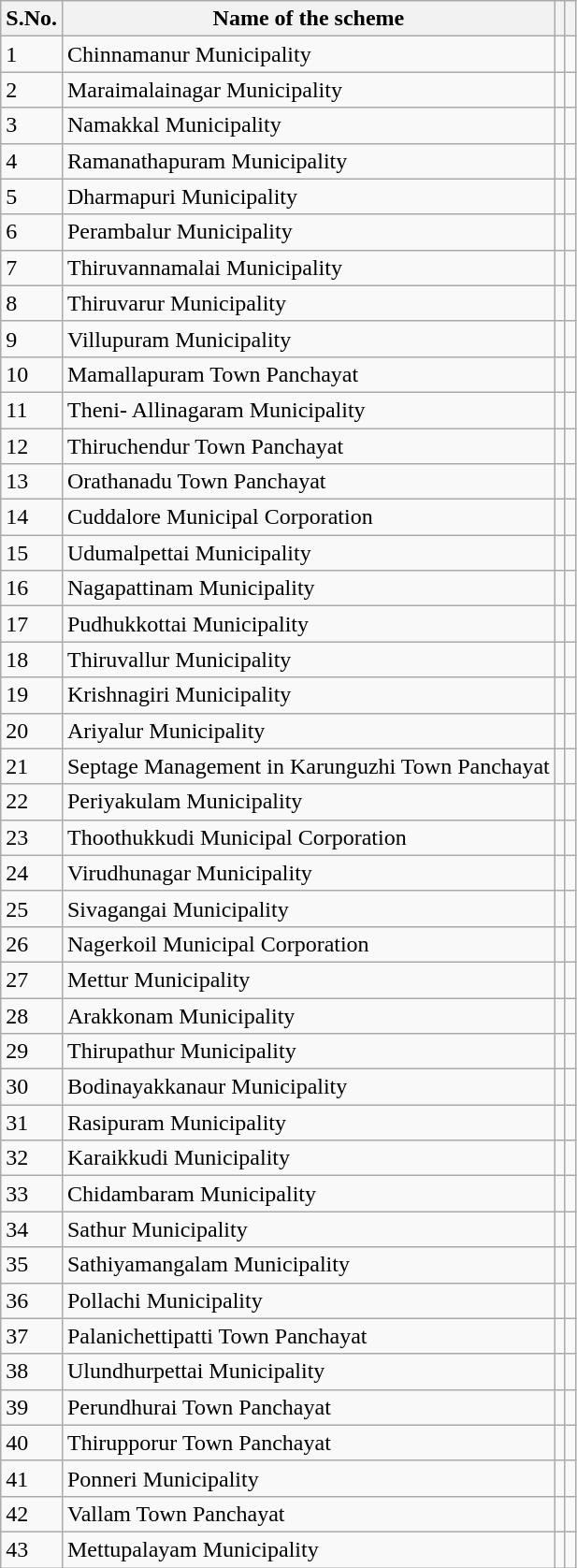<table class="wikitable sortable">
<tr>
<th>S.No.</th>
<th>Name of the scheme</th>
<th></th>
<th></th>
</tr>
<tr>
<td>1</td>
<td>Chinnamanur Municipality</td>
<td></td>
<td></td>
</tr>
<tr>
<td>2</td>
<td>Maraimalainagar Municipality</td>
<td></td>
<td></td>
</tr>
<tr>
<td>3</td>
<td>Namakkal Municipality</td>
<td></td>
<td></td>
</tr>
<tr>
<td>4</td>
<td>Ramanathapuram Municipality</td>
<td></td>
<td></td>
</tr>
<tr>
<td>5</td>
<td>Dharmapuri Municipality</td>
<td></td>
<td></td>
</tr>
<tr>
<td>6</td>
<td>Perambalur Municipality</td>
<td></td>
<td></td>
</tr>
<tr>
<td>7</td>
<td>Thiruvannamalai Municipality</td>
<td></td>
<td></td>
</tr>
<tr>
<td>8</td>
<td>Thiruvarur Municipality</td>
<td></td>
<td></td>
</tr>
<tr>
<td>9</td>
<td>Villupuram Municipality</td>
<td></td>
<td></td>
</tr>
<tr>
<td>10</td>
<td>Mamallapuram Town Panchayat</td>
<td></td>
<td></td>
</tr>
<tr>
<td>11</td>
<td>Theni- Allinagaram Municipality</td>
<td></td>
<td></td>
</tr>
<tr>
<td>12</td>
<td>Thiruchendur Town Panchayat</td>
<td></td>
<td></td>
</tr>
<tr>
<td>13</td>
<td>Orathanadu Town Panchayat</td>
<td></td>
<td></td>
</tr>
<tr>
<td>14</td>
<td>Cuddalore Municipal Corporation</td>
<td></td>
<td></td>
</tr>
<tr>
<td>15</td>
<td>Udumalpettai Municipality</td>
<td></td>
<td></td>
</tr>
<tr>
<td>16</td>
<td>Nagapattinam Municipality</td>
<td></td>
<td></td>
</tr>
<tr>
<td>17</td>
<td>Pudhukkottai Municipality</td>
<td></td>
<td></td>
</tr>
<tr>
<td>18</td>
<td>Thiruvallur Municipality</td>
<td></td>
<td></td>
</tr>
<tr>
<td>19</td>
<td>Krishnagiri Municipality</td>
<td></td>
<td></td>
</tr>
<tr>
<td>20</td>
<td>Ariyalur Municipality</td>
<td></td>
<td></td>
</tr>
<tr>
<td>21</td>
<td>Septage Management in Karunguzhi Town Panchayat</td>
<td></td>
<td></td>
</tr>
<tr>
<td>22</td>
<td>Periyakulam Municipality</td>
<td></td>
<td></td>
</tr>
<tr>
<td>23</td>
<td>Thoothukkudi Municipal Corporation</td>
<td></td>
<td></td>
</tr>
<tr>
<td>24</td>
<td>Virudhunagar Municipality</td>
<td></td>
<td></td>
</tr>
<tr>
<td>25</td>
<td>Sivagangai Municipality</td>
<td></td>
<td></td>
</tr>
<tr>
<td>26</td>
<td>Nagerkoil Municipal Corporation</td>
<td></td>
<td></td>
</tr>
<tr>
<td>27</td>
<td>Mettur Municipality</td>
<td></td>
<td></td>
</tr>
<tr>
<td>28</td>
<td>Arakkonam Municipality</td>
<td></td>
<td></td>
</tr>
<tr>
<td>29</td>
<td>Thirupathur Municipality</td>
<td></td>
<td></td>
</tr>
<tr>
<td>30</td>
<td>Bodinayakkanaur Municipality</td>
<td></td>
<td></td>
</tr>
<tr>
<td>31</td>
<td>Rasipuram Municipality</td>
<td></td>
<td></td>
</tr>
<tr>
<td>32</td>
<td>Karaikkudi Municipality</td>
<td></td>
<td></td>
</tr>
<tr>
<td>33</td>
<td>Chidambaram Municipality</td>
<td></td>
<td></td>
</tr>
<tr>
<td>34</td>
<td>Sathur Municipality</td>
<td></td>
<td></td>
</tr>
<tr>
<td>35</td>
<td>Sathiyamangalam Municipality</td>
<td></td>
<td></td>
</tr>
<tr>
<td>36</td>
<td>Pollachi Municipality</td>
<td></td>
<td></td>
</tr>
<tr>
<td>37</td>
<td>Palanichettipatti Town Panchayat</td>
<td></td>
<td></td>
</tr>
<tr>
<td>38</td>
<td>Ulundhurpettai Municipality</td>
<td></td>
<td></td>
</tr>
<tr>
<td>39</td>
<td>Perundhurai Town Panchayat</td>
<td></td>
<td></td>
</tr>
<tr>
<td>40</td>
<td>Thirupporur Town Panchayat</td>
<td></td>
<td></td>
</tr>
<tr>
<td>41</td>
<td>Ponneri Municipality</td>
<td></td>
<td></td>
</tr>
<tr>
<td>42</td>
<td>Vallam Town Panchayat</td>
<td></td>
<td></td>
</tr>
<tr>
<td>43</td>
<td>Mettupalayam Municipality</td>
<td></td>
<td></td>
</tr>
</table>
